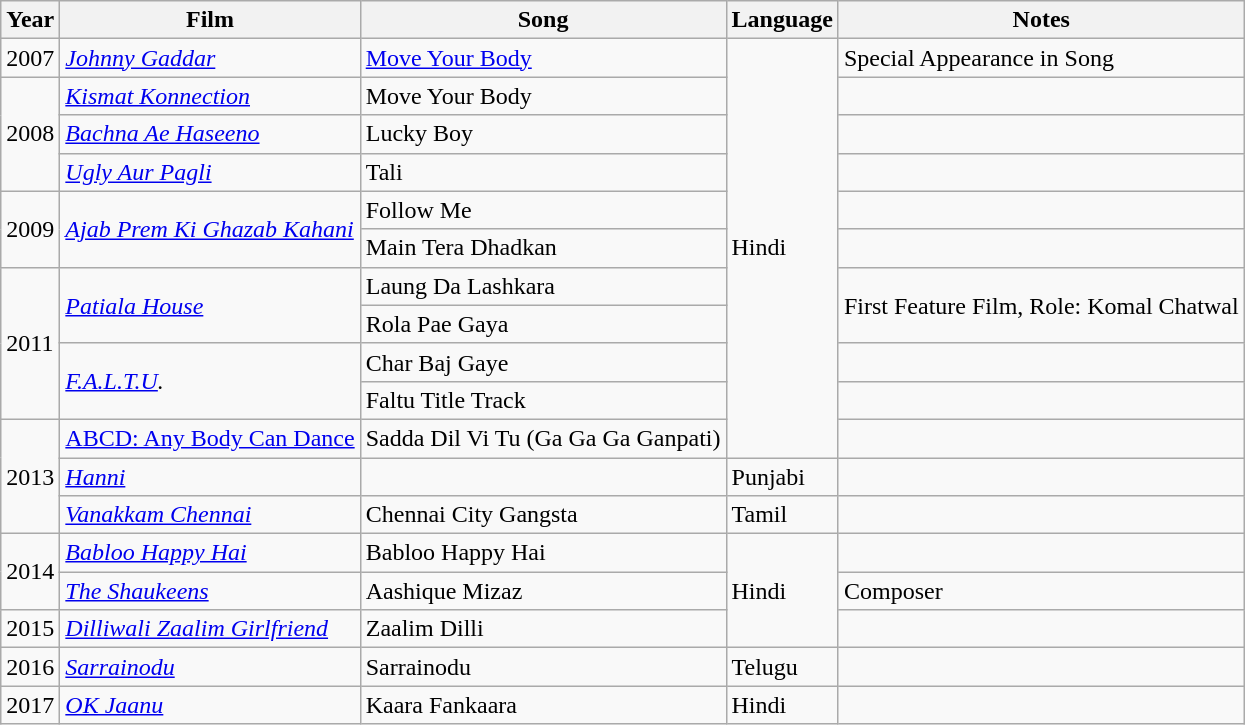<table class="wikitable">
<tr>
<th>Year</th>
<th>Film</th>
<th>Song</th>
<th>Language</th>
<th>Notes</th>
</tr>
<tr>
<td>2007</td>
<td><em><a href='#'>Johnny Gaddar</a></em></td>
<td><a href='#'>Move Your Body</a></td>
<td rowspan=11>Hindi</td>
<td>Special Appearance in Song</td>
</tr>
<tr>
<td rowspan=3>2008</td>
<td><em><a href='#'>Kismat Konnection</a></em></td>
<td>Move Your Body</td>
<td></td>
</tr>
<tr>
<td><em><a href='#'>Bachna Ae Haseeno</a></em></td>
<td>Lucky Boy</td>
<td></td>
</tr>
<tr>
<td><em><a href='#'>Ugly Aur Pagli</a></em></td>
<td>Tali</td>
<td></td>
</tr>
<tr>
<td rowspan=2>2009</td>
<td rowspan=2><em><a href='#'>Ajab Prem Ki Ghazab Kahani</a></em></td>
<td>Follow Me</td>
<td></td>
</tr>
<tr>
<td>Main Tera Dhadkan</td>
<td></td>
</tr>
<tr>
<td rowspan=4>2011</td>
<td rowspan=2><em><a href='#'>Patiala House</a></em></td>
<td>Laung Da Lashkara</td>
<td rowspan=2>First Feature Film, Role: Komal Chatwal</td>
</tr>
<tr>
<td>Rola Pae Gaya</td>
</tr>
<tr>
<td rowspan=2><em><a href='#'>F.A.L.T.U</a>.</em></td>
<td>Char Baj Gaye</td>
<td></td>
</tr>
<tr>
<td>Faltu Title Track</td>
<td></td>
</tr>
<tr>
<td rowspan=3>2013</td>
<td><a href='#'>ABCD: Any Body Can Dance</a></td>
<td>Sadda Dil Vi Tu (Ga Ga Ga Ganpati)</td>
<td></td>
</tr>
<tr>
<td><em><a href='#'>Hanni</a></em></td>
<td></td>
<td>Punjabi</td>
<td></td>
</tr>
<tr>
<td><em><a href='#'>Vanakkam Chennai</a></em></td>
<td>Chennai City Gangsta</td>
<td>Tamil</td>
<td></td>
</tr>
<tr>
<td rowspan=2>2014</td>
<td><em><a href='#'>Babloo Happy Hai</a></em></td>
<td>Babloo Happy Hai</td>
<td rowspan=3>Hindi</td>
<td></td>
</tr>
<tr>
<td><em><a href='#'>The Shaukeens</a></em></td>
<td>Aashique Mizaz</td>
<td>Composer</td>
</tr>
<tr>
<td>2015</td>
<td><em><a href='#'>Dilliwali Zaalim Girlfriend</a></em></td>
<td>Zaalim Dilli</td>
<td></td>
</tr>
<tr>
<td>2016</td>
<td><em><a href='#'>Sarrainodu</a></em></td>
<td>Sarrainodu</td>
<td>Telugu</td>
<td></td>
</tr>
<tr>
<td>2017</td>
<td><em><a href='#'>OK Jaanu</a></em></td>
<td>Kaara Fankaara</td>
<td>Hindi</td>
<td></td>
</tr>
</table>
